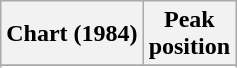<table class="wikitable sortable plainrowheaders">
<tr>
<th>Chart (1984)</th>
<th>Peak<br>position</th>
</tr>
<tr>
</tr>
<tr>
</tr>
<tr>
</tr>
</table>
